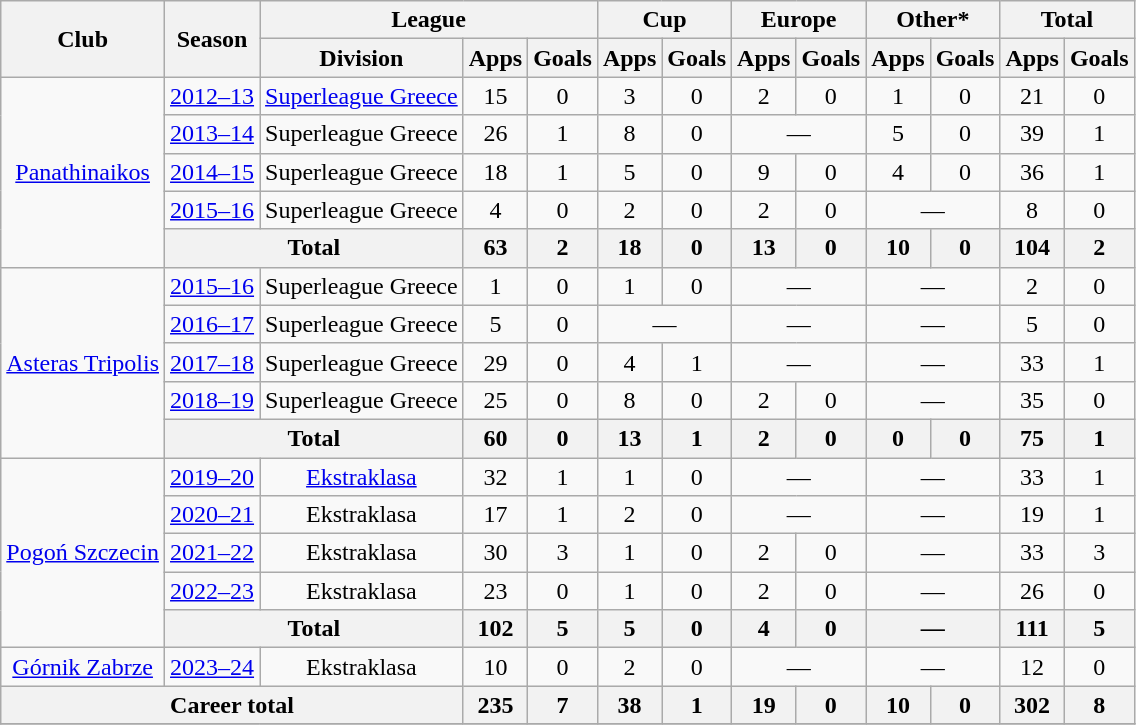<table class="wikitable" style="text-align: center;">
<tr>
<th rowspan=2>Club</th>
<th rowspan=2>Season</th>
<th colspan="3">League</th>
<th colspan=2>Cup</th>
<th colspan=2>Europe</th>
<th colspan=2>Other*</th>
<th colspan=2>Total</th>
</tr>
<tr>
<th>Division</th>
<th>Apps</th>
<th>Goals</th>
<th>Apps</th>
<th>Goals</th>
<th>Apps</th>
<th>Goals</th>
<th>Apps</th>
<th>Goals</th>
<th>Apps</th>
<th>Goals</th>
</tr>
<tr>
<td rowspan=5><a href='#'>Panathinaikos</a></td>
<td><a href='#'>2012–13</a></td>
<td><a href='#'>Superleague Greece</a></td>
<td>15</td>
<td>0</td>
<td>3</td>
<td>0</td>
<td>2</td>
<td>0</td>
<td>1</td>
<td>0</td>
<td>21</td>
<td>0</td>
</tr>
<tr>
<td><a href='#'>2013–14</a></td>
<td>Superleague Greece</td>
<td>26</td>
<td>1</td>
<td>8</td>
<td>0</td>
<td colspan="2">—</td>
<td>5</td>
<td>0</td>
<td>39</td>
<td>1</td>
</tr>
<tr>
<td><a href='#'>2014–15</a></td>
<td>Superleague Greece</td>
<td>18</td>
<td>1</td>
<td>5</td>
<td>0</td>
<td>9</td>
<td>0</td>
<td>4</td>
<td>0</td>
<td>36</td>
<td>1</td>
</tr>
<tr>
<td><a href='#'>2015–16</a></td>
<td>Superleague Greece</td>
<td>4</td>
<td>0</td>
<td>2</td>
<td>0</td>
<td>2</td>
<td>0</td>
<td colspan="2">—</td>
<td>8</td>
<td>0</td>
</tr>
<tr>
<th colspan="2">Total</th>
<th>63</th>
<th>2</th>
<th>18</th>
<th>0</th>
<th>13</th>
<th>0</th>
<th>10</th>
<th>0</th>
<th>104</th>
<th>2</th>
</tr>
<tr>
<td rowspan=5><a href='#'>Asteras Tripolis</a></td>
<td><a href='#'>2015–16</a></td>
<td>Superleague Greece</td>
<td>1</td>
<td>0</td>
<td>1</td>
<td>0</td>
<td colspan="2">—</td>
<td colspan="2">—</td>
<td>2</td>
<td>0</td>
</tr>
<tr>
<td><a href='#'>2016–17</a></td>
<td>Superleague Greece</td>
<td>5</td>
<td>0</td>
<td colspan="2">—</td>
<td colspan="2">—</td>
<td colspan="2">—</td>
<td>5</td>
<td>0</td>
</tr>
<tr>
<td><a href='#'>2017–18</a></td>
<td>Superleague Greece</td>
<td>29</td>
<td>0</td>
<td>4</td>
<td>1</td>
<td colspan="2">—</td>
<td colspan="2">—</td>
<td>33</td>
<td>1</td>
</tr>
<tr>
<td><a href='#'>2018–19</a></td>
<td>Superleague Greece</td>
<td>25</td>
<td>0</td>
<td>8</td>
<td>0</td>
<td>2</td>
<td>0</td>
<td colspan="2">—</td>
<td>35</td>
<td>0</td>
</tr>
<tr>
<th colspan="2">Total</th>
<th>60</th>
<th>0</th>
<th>13</th>
<th>1</th>
<th>2</th>
<th>0</th>
<th>0</th>
<th>0</th>
<th>75</th>
<th>1</th>
</tr>
<tr>
<td rowspan=5><a href='#'>Pogoń Szczecin</a></td>
<td><a href='#'>2019–20</a></td>
<td><a href='#'>Ekstraklasa</a></td>
<td>32</td>
<td>1</td>
<td>1</td>
<td>0</td>
<td colspan="2">—</td>
<td colspan="2">—</td>
<td>33</td>
<td>1</td>
</tr>
<tr>
<td><a href='#'>2020–21</a></td>
<td>Ekstraklasa</td>
<td>17</td>
<td>1</td>
<td>2</td>
<td>0</td>
<td colspan="2">—</td>
<td colspan="2">—</td>
<td>19</td>
<td>1</td>
</tr>
<tr>
<td><a href='#'>2021–22</a></td>
<td>Ekstraklasa</td>
<td>30</td>
<td>3</td>
<td>1</td>
<td>0</td>
<td>2</td>
<td>0</td>
<td colspan="2">—</td>
<td>33</td>
<td>3</td>
</tr>
<tr>
<td><a href='#'>2022–23</a></td>
<td>Ekstraklasa</td>
<td>23</td>
<td>0</td>
<td>1</td>
<td>0</td>
<td>2</td>
<td>0</td>
<td colspan="2">—</td>
<td>26</td>
<td>0</td>
</tr>
<tr>
<th colspan="2">Total</th>
<th>102</th>
<th>5</th>
<th>5</th>
<th>0</th>
<th>4</th>
<th>0</th>
<th colspan="2">—</th>
<th>111</th>
<th>5</th>
</tr>
<tr>
<td><a href='#'>Górnik Zabrze</a></td>
<td><a href='#'>2023–24</a></td>
<td>Ekstraklasa</td>
<td>10</td>
<td>0</td>
<td>2</td>
<td>0</td>
<td colspan="2">—</td>
<td colspan="2">—</td>
<td>12</td>
<td>0</td>
</tr>
<tr>
<th colspan="3">Career total</th>
<th>235</th>
<th>7</th>
<th>38</th>
<th>1</th>
<th>19</th>
<th>0</th>
<th>10</th>
<th>0</th>
<th>302</th>
<th>8</th>
</tr>
<tr>
</tr>
</table>
